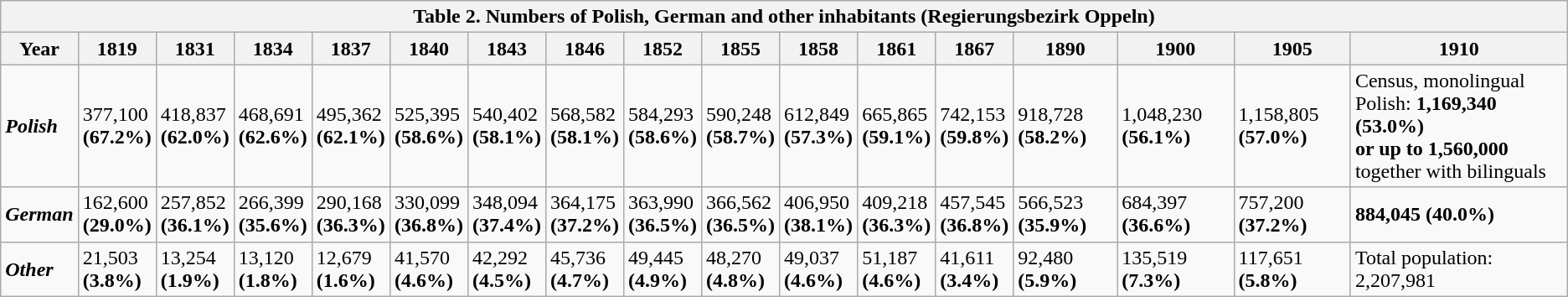<table class="wikitable collapsible collapsed">
<tr>
<th ! colspan="18">Table 2. Numbers of Polish, German and other inhabitants (Regierungsbezirk Oppeln)</th>
</tr>
<tr>
<th>Year</th>
<th>1819</th>
<th>1831</th>
<th>1834</th>
<th>1837</th>
<th>1840</th>
<th>1843</th>
<th>1846</th>
<th>1852</th>
<th>1855</th>
<th>1858</th>
<th>1861</th>
<th>1867</th>
<th>1890</th>
<th>1900</th>
<th>1905</th>
<th>1910</th>
</tr>
<tr>
<td><strong><em>Polish</em></strong></td>
<td>377,100<br><strong>(67.2%)</strong></td>
<td>418,837<br><strong>(62.0%)</strong></td>
<td>468,691<br><strong>(62.6%)</strong></td>
<td>495,362<br><strong>(62.1%)</strong></td>
<td>525,395<br><strong>(58.6%)</strong></td>
<td>540,402<br><strong>(58.1%)</strong></td>
<td>568,582<br><strong>(58.1%)</strong></td>
<td>584,293<br><strong>(58.6%)</strong></td>
<td>590,248<br><strong>(58.7%)</strong></td>
<td>612,849<br><strong>(57.3%)</strong></td>
<td>665,865<br><strong>(59.1%)</strong></td>
<td>742,153<br><strong>(59.8%)</strong></td>
<td>918,728 <strong>(58.2%)</strong></td>
<td>1,048,230 <strong>(56.1%)</strong></td>
<td>1,158,805 <strong>(57.0%)</strong></td>
<td>Census, monolingual Polish: <strong>1,169,340</strong> <strong>(53.0%)</strong><br><strong>or up to</strong> <strong>1,560,000</strong> together with bilinguals</td>
</tr>
<tr>
<td><strong><em>German</em></strong></td>
<td>162,600<br><strong>(29.0%)</strong></td>
<td>257,852<br><strong>(36.1%)</strong></td>
<td>266,399<br><strong>(35.6%)</strong></td>
<td>290,168<br><strong>(36.3%)</strong></td>
<td>330,099<br><strong>(36.8%)</strong></td>
<td>348,094<br><strong>(37.4%)</strong></td>
<td>364,175<br><strong>(37.2%)</strong></td>
<td>363,990<br><strong>(36.5%)</strong></td>
<td>366,562<br><strong>(36.5%)</strong></td>
<td>406,950<br><strong>(38.1%)</strong></td>
<td>409,218<br><strong>(36.3%)</strong></td>
<td>457,545<br><strong>(36.8%)</strong></td>
<td>566,523 <strong>(35.9%)</strong></td>
<td>684,397 <strong>(36.6%)</strong></td>
<td>757,200 <strong>(37.2%)</strong></td>
<td><strong>884,045</strong> <strong>(40.0%)</strong></td>
</tr>
<tr>
<td><strong><em>Other</em></strong></td>
<td>21,503<br><strong>(3.8%)</strong></td>
<td>13,254<br><strong>(1.9%)</strong></td>
<td>13,120<br><strong>(1.8%)</strong></td>
<td>12,679<br><strong>(1.6%)</strong></td>
<td>41,570<br><strong>(4.6%)</strong></td>
<td>42,292<br><strong>(4.5%)</strong></td>
<td>45,736<br><strong>(4.7%)</strong></td>
<td>49,445<br><strong>(4.9%)</strong></td>
<td>48,270<br><strong>(4.8%)</strong></td>
<td>49,037<br><strong>(4.6%)</strong></td>
<td>51,187<br><strong>(4.6%)</strong></td>
<td>41,611<br><strong>(3.4%)</strong></td>
<td>92,480<br><strong>(5.9%)</strong></td>
<td>135,519<br><strong>(7.3%)</strong></td>
<td>117,651<br><strong>(5.8%)</strong></td>
<td>Total population: 2,207,981</td>
</tr>
</table>
